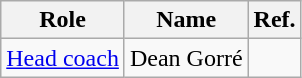<table class="wikitable">
<tr>
<th>Role</th>
<th>Name</th>
<th>Ref.</th>
</tr>
<tr>
<td><a href='#'>Head coach</a></td>
<td>  Dean Gorré</td>
<td><br></td>
</tr>
</table>
